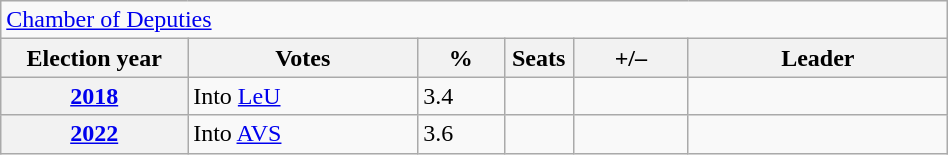<table class=wikitable style="width:50%; border:1px #AAAAFF solid">
<tr>
<td colspan=6><a href='#'>Chamber of Deputies</a></td>
</tr>
<tr>
<th width=13%>Election year</th>
<th width=16%>Votes</th>
<th width=6%>%</th>
<th width=1%>Seats</th>
<th width=8%>+/–</th>
<th width=18%>Leader</th>
</tr>
<tr>
<th><a href='#'>2018</a></th>
<td>Into <a href='#'>LeU</a></td>
<td>3.4</td>
<td></td>
<td></td>
<td></td>
</tr>
<tr>
<th><a href='#'>2022</a></th>
<td>Into <a href='#'>AVS</a></td>
<td>3.6</td>
<td></td>
<td></td>
<td></td>
</tr>
</table>
